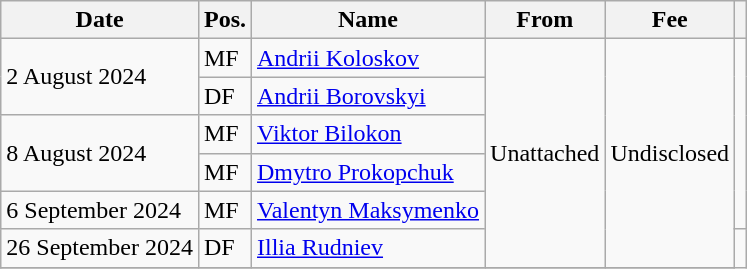<table class="wikitable">
<tr>
<th>Date</th>
<th>Pos.</th>
<th>Name</th>
<th>From</th>
<th>Fee</th>
<th></th>
</tr>
<tr>
<td rowspan="2">2 August 2024</td>
<td>MF</td>
<td> <a href='#'>Andrii Koloskov</a></td>
<td rowspan="6">Unattached</td>
<td rowspan="6">Undisclosed</td>
<td rowspan="5"></td>
</tr>
<tr>
<td>DF</td>
<td> <a href='#'>Andrii Borovskyi</a></td>
</tr>
<tr>
<td rowspan="2">8 August 2024</td>
<td>MF</td>
<td> <a href='#'>Viktor Bilokon</a></td>
</tr>
<tr>
<td>MF</td>
<td> <a href='#'>Dmytro Prokopchuk</a></td>
</tr>
<tr>
<td>6 September 2024</td>
<td>MF</td>
<td> <a href='#'>Valentyn Maksymenko</a></td>
</tr>
<tr>
<td>26 September 2024</td>
<td>DF</td>
<td> <a href='#'>Illia Rudniev</a></td>
</tr>
<tr>
</tr>
</table>
